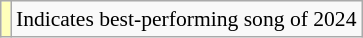<table class="wikitable" style="font-size:90%;">
<tr>
<td style="background-color:#FFFFBB"></td>
<td>Indicates best-performing song of 2024</td>
</tr>
</table>
